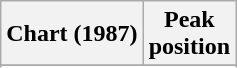<table class="wikitable sortable plainrowheaders" style="text-align:center">
<tr>
<th scope="col">Chart (1987)</th>
<th scope="col">Peak<br>position</th>
</tr>
<tr>
</tr>
<tr>
</tr>
</table>
